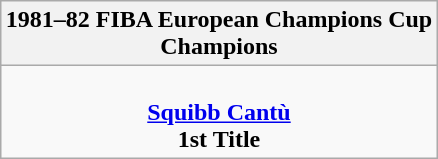<table class=wikitable style="text-align:center; margin:auto">
<tr>
<th>1981–82 FIBA European Champions Cup<br>Champions</th>
</tr>
<tr>
<td> <br> <strong><a href='#'>Squibb Cantù</a></strong> <br> <strong>1st Title</strong></td>
</tr>
</table>
